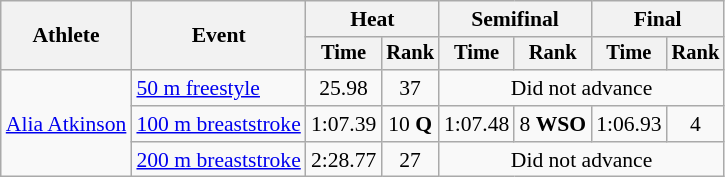<table class=wikitable style="font-size:90%">
<tr>
<th rowspan="2">Athlete</th>
<th rowspan="2">Event</th>
<th colspan="2">Heat</th>
<th colspan="2">Semifinal</th>
<th colspan="2">Final</th>
</tr>
<tr style="font-size:95%">
<th>Time</th>
<th>Rank</th>
<th>Time</th>
<th>Rank</th>
<th>Time</th>
<th>Rank</th>
</tr>
<tr align=center>
<td align=left rowspan=3><a href='#'>Alia Atkinson</a></td>
<td align=left><a href='#'>50 m freestyle</a></td>
<td>25.98</td>
<td>37</td>
<td colspan=4>Did not advance</td>
</tr>
<tr align=center>
<td align=left><a href='#'>100 m breaststroke</a></td>
<td>1:07.39</td>
<td>10 <strong>Q</strong></td>
<td>1:07.48</td>
<td>8 <strong>WSO</strong></td>
<td>1:06.93</td>
<td>4</td>
</tr>
<tr align=center>
<td align=left><a href='#'>200 m breaststroke</a></td>
<td>2:28.77</td>
<td>27</td>
<td colspan=4>Did not advance</td>
</tr>
</table>
